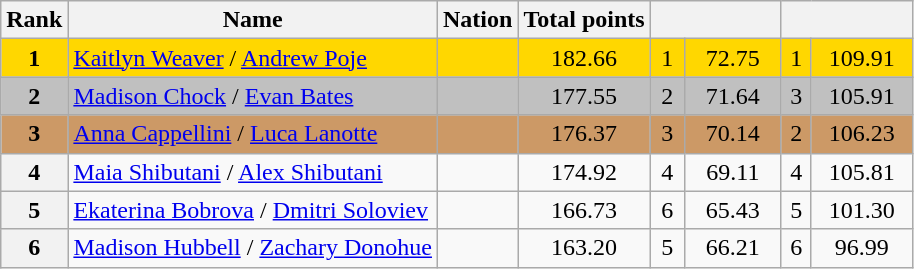<table class="wikitable sortable">
<tr>
<th>Rank</th>
<th>Name</th>
<th>Nation</th>
<th>Total points</th>
<th colspan="2" width="80px"></th>
<th colspan="2" width="80px"></th>
</tr>
<tr bgcolor="gold">
<td align="center"><strong>1</strong></td>
<td><a href='#'>Kaitlyn Weaver</a> / <a href='#'>Andrew Poje</a></td>
<td></td>
<td align="center">182.66</td>
<td align="center">1</td>
<td align="center">72.75</td>
<td align="center">1</td>
<td align="center">109.91</td>
</tr>
<tr bgcolor="silver">
<td align="center"><strong>2</strong></td>
<td><a href='#'>Madison Chock</a> / <a href='#'>Evan Bates</a></td>
<td></td>
<td align="center">177.55</td>
<td align="center">2</td>
<td align="center">71.64</td>
<td align="center">3</td>
<td align="center">105.91</td>
</tr>
<tr bgcolor="cc9966">
<td align="center"><strong>3</strong></td>
<td><a href='#'>Anna Cappellini</a> / <a href='#'>Luca Lanotte</a></td>
<td></td>
<td align="center">176.37</td>
<td align="center">3</td>
<td align="center">70.14</td>
<td align="center">2</td>
<td align="center">106.23</td>
</tr>
<tr>
<th>4</th>
<td><a href='#'>Maia Shibutani</a> / <a href='#'>Alex Shibutani</a></td>
<td></td>
<td align="center">174.92</td>
<td align="center">4</td>
<td align="center">69.11</td>
<td align="center">4</td>
<td align="center">105.81</td>
</tr>
<tr>
<th>5</th>
<td><a href='#'>Ekaterina Bobrova</a> / <a href='#'>Dmitri Soloviev</a></td>
<td></td>
<td align="center">166.73</td>
<td align="center">6</td>
<td align="center">65.43</td>
<td align="center">5</td>
<td align="center">101.30</td>
</tr>
<tr>
<th>6</th>
<td><a href='#'>Madison Hubbell</a> / <a href='#'>Zachary Donohue</a></td>
<td></td>
<td align="center">163.20</td>
<td align="center">5</td>
<td align="center">66.21</td>
<td align="center">6</td>
<td align="center">96.99</td>
</tr>
</table>
